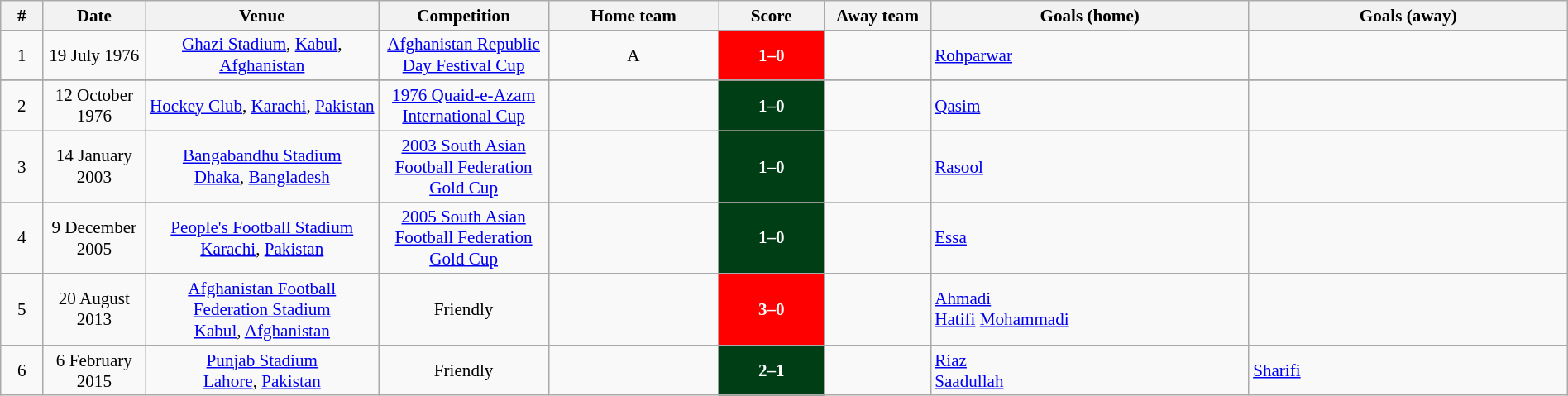<table class="wikitable sortable" style="width:100%; margin:0 left; font-size:88%">
<tr>
<th width="2%">#</th>
<th class="unsortable" style="width:4%;">Date</th>
<th style="width:11%;">Venue</th>
<th style="width:8%;">Competition</th>
<th style="width:8%;">Home team</th>
<th style="width:5%;">Score</th>
<th style="width:5%;">Away team</th>
<th style="width:15%;">Goals (home)</th>
<th style="width:15%;">Goals (away)</th>
</tr>
<tr style="text-align:center;">
<td>1</td>
<td>19 July 1976</td>
<td><a href='#'>Ghazi Stadium</a>, <a href='#'>Kabul</a>, <a href='#'>Afghanistan</a></td>
<td><a href='#'>Afghanistan Republic Day Festival Cup</a></td>
<td> A</td>
<td style="color:#fff; background:#FF0000;"><strong>1–0</strong></td>
<td></td>
<td align="left"><a href='#'>Rohparwar</a> </td>
<td align="left"></td>
</tr>
<tr style="text-align:center;">
</tr>
<tr style="text-align:center;">
<td>2</td>
<td>12 October 1976</td>
<td><a href='#'>Hockey Club</a>, <a href='#'>Karachi</a>, <a href='#'>Pakistan</a></td>
<td><a href='#'>1976 Quaid-e-Azam International Cup</a></td>
<td></td>
<td style="color:#fff; background:#003F16;"><strong>1–0</strong></td>
<td></td>
<td align="left"><a href='#'>Qasim</a> </td>
<td align="left"></td>
</tr>
<tr style="text-align:center;">
<td>3</td>
<td>14 January 2003</td>
<td><a href='#'>Bangabandhu Stadium</a><br><a href='#'>Dhaka</a>, <a href='#'>Bangladesh</a></td>
<td><a href='#'>2003 South Asian Football Federation Gold Cup</a></td>
<td></td>
<td style="color:#fff; background:#003F16;"><strong>1–0</strong></td>
<td></td>
<td align="left"><a href='#'>Rasool</a> </td>
<td align="left"></td>
</tr>
<tr>
</tr>
<tr style="text-align:center;">
<td>4</td>
<td>9 December 2005</td>
<td><a href='#'>People's Football Stadium</a><br><a href='#'>Karachi</a>, <a href='#'>Pakistan</a></td>
<td><a href='#'>2005 South Asian Football Federation Gold Cup</a></td>
<td></td>
<td style="color:#fff; background:#003F16;"><strong>1–0</strong></td>
<td></td>
<td align="left"><a href='#'>Essa</a> </td>
<td align="left"></td>
</tr>
<tr>
</tr>
<tr style="text-align:center;">
<td>5</td>
<td>20 August 2013</td>
<td><a href='#'>Afghanistan Football Federation Stadium</a><br><a href='#'>Kabul</a>, <a href='#'>Afghanistan</a></td>
<td>Friendly</td>
<td></td>
<td style="color:#fff; background:#FF0000;"><strong>3–0</strong></td>
<td></td>
<td align="left"><a href='#'>Ahmadi</a> <br><a href='#'>Hatifi</a> 
<a href='#'>Mohammadi</a> </td>
<td align="left"></td>
</tr>
<tr>
</tr>
<tr style="text-align:center;">
<td>6</td>
<td>6 February 2015</td>
<td><a href='#'>Punjab Stadium</a><br><a href='#'>Lahore</a>, <a href='#'>Pakistan</a></td>
<td>Friendly</td>
<td></td>
<td style="color:#fff; background:#003F16;"><strong>2–1</strong></td>
<td></td>
<td align="left"><a href='#'>Riaz</a> <br><a href='#'>Saadullah</a> </td>
<td align="left"><a href='#'>Sharifi</a> </td>
</tr>
</table>
